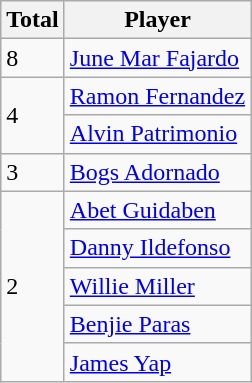<table class="wikitable">
<tr>
<th>Total</th>
<th>Player</th>
</tr>
<tr>
<td>8</td>
<td><a href='#'>June Mar Fajardo</a></td>
</tr>
<tr>
<td rowspan=2>4</td>
<td><a href='#'>Ramon Fernandez</a></td>
</tr>
<tr>
<td><a href='#'>Alvin Patrimonio</a></td>
</tr>
<tr>
<td>3</td>
<td><a href='#'>Bogs Adornado</a></td>
</tr>
<tr>
<td rowspan=5>2</td>
<td><a href='#'>Abet Guidaben</a></td>
</tr>
<tr>
<td><a href='#'>Danny Ildefonso</a></td>
</tr>
<tr>
<td><a href='#'>Willie Miller</a></td>
</tr>
<tr>
<td><a href='#'>Benjie Paras</a></td>
</tr>
<tr>
<td><a href='#'>James Yap</a></td>
</tr>
</table>
